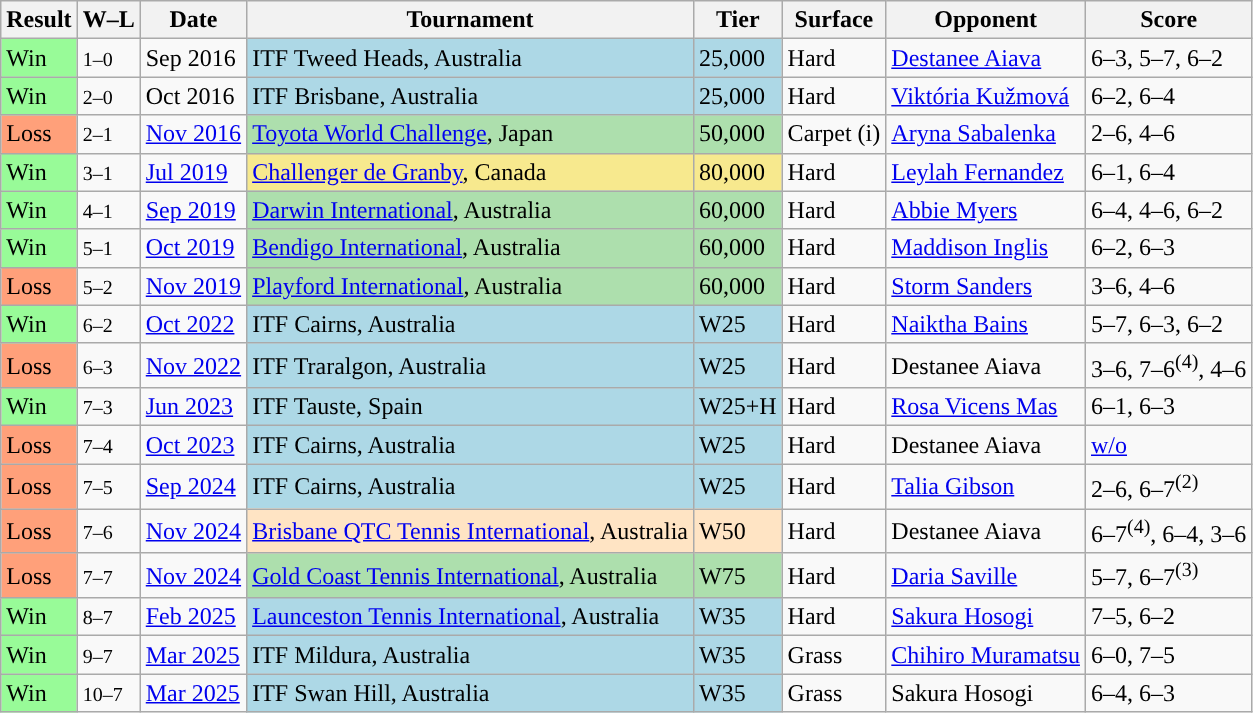<table class="sortable wikitable">
<tr>
<th>Result</th>
<th class="unsortable">W–L</th>
<th>Date</th>
<th>Tournament</th>
<th>Tier</th>
<th>Surface</th>
<th>Opponent</th>
<th class="unsortable">Score</th>
</tr>
<tr>
<td style="background:#98fb98;">Win</td>
<td><small>1–0</small></td>
<td>Sep 2016</td>
<td style="background:lightblue;">ITF Tweed Heads, Australia</td>
<td style="background:lightblue;">25,000</td>
<td>Hard</td>
<td> <a href='#'>Destanee Aiava</a></td>
<td>6–3, 5–7, 6–2</td>
</tr>
<tr>
<td style="background:#98fb98;">Win</td>
<td><small>2–0</small></td>
<td>Oct 2016</td>
<td style="background:lightblue;">ITF Brisbane, Australia</td>
<td style="background:lightblue;">25,000</td>
<td>Hard</td>
<td> <a href='#'>Viktória Kužmová</a></td>
<td>6–2, 6–4</td>
</tr>
<tr>
<td style="background:#ffa07a;">Loss</td>
<td><small>2–1</small></td>
<td><a href='#'>Nov 2016</a></td>
<td style="background:#addfad;"><a href='#'>Toyota World Challenge</a>, Japan</td>
<td style="background:#addfad;">50,000</td>
<td>Carpet (i)</td>
<td> <a href='#'>Aryna Sabalenka</a></td>
<td>2–6, 4–6</td>
</tr>
<tr>
<td style="background:#98fb98;">Win</td>
<td><small>3–1</small></td>
<td><a href='#'>Jul 2019</a></td>
<td style="background:#f7e98e;"><a href='#'>Challenger de Granby</a>, Canada</td>
<td style="background:#f7e98e;">80,000</td>
<td>Hard</td>
<td> <a href='#'>Leylah Fernandez</a></td>
<td>6–1, 6–4</td>
</tr>
<tr>
<td style="background:#98fb98;">Win</td>
<td><small>4–1</small></td>
<td><a href='#'>Sep 2019</a></td>
<td style="background:#addfad;"><a href='#'>Darwin International</a>, Australia</td>
<td style="background:#addfad;">60,000</td>
<td>Hard</td>
<td> <a href='#'>Abbie Myers</a></td>
<td>6–4, 4–6, 6–2</td>
</tr>
<tr>
<td style="background:#98fb98;">Win</td>
<td><small>5–1</small></td>
<td><a href='#'>Oct 2019</a></td>
<td style="background:#addfad;"><a href='#'>Bendigo International</a>, Australia</td>
<td style="background:#addfad;">60,000</td>
<td>Hard</td>
<td> <a href='#'>Maddison Inglis</a></td>
<td>6–2, 6–3</td>
</tr>
<tr>
<td style="background:#ffa07a;">Loss</td>
<td><small>5–2</small></td>
<td><a href='#'>Nov 2019</a></td>
<td style="background:#addfad;"><a href='#'>Playford International</a>, Australia</td>
<td style="background:#addfad;">60,000</td>
<td>Hard</td>
<td> <a href='#'>Storm Sanders</a></td>
<td>3–6, 4–6</td>
</tr>
<tr>
<td style="background:#98fb98;">Win</td>
<td><small>6–2</small></td>
<td><a href='#'>Oct 2022</a></td>
<td style="background:lightblue;">ITF Cairns, Australia</td>
<td style="background:lightblue;">W25</td>
<td>Hard</td>
<td> <a href='#'>Naiktha Bains</a></td>
<td>5–7, 6–3, 6–2</td>
</tr>
<tr>
<td style="background:#ffa07a;">Loss</td>
<td><small>6–3</small></td>
<td><a href='#'>Nov 2022</a></td>
<td style="background:lightblue;">ITF Traralgon, Australia</td>
<td style="background:lightblue;">W25</td>
<td>Hard</td>
<td> Destanee Aiava</td>
<td>3–6, 7–6<sup>(4)</sup>, 4–6</td>
</tr>
<tr>
<td style="background:#98fb98;">Win</td>
<td><small>7–3</small></td>
<td><a href='#'>Jun 2023</a></td>
<td bgcolor=lightblue>ITF Tauste, Spain</td>
<td bgcolor=lightblue>W25+H</td>
<td>Hard</td>
<td> <a href='#'>Rosa Vicens Mas</a></td>
<td>6–1, 6–3</td>
</tr>
<tr>
<td style="background:#ffa07a;">Loss</td>
<td><small>7–4</small></td>
<td><a href='#'>Oct 2023</a></td>
<td bgcolor=lightblue>ITF Cairns, Australia</td>
<td bgcolor=lightblue>W25</td>
<td>Hard</td>
<td> Destanee Aiava</td>
<td><a href='#'>w/o</a></td>
</tr>
<tr>
<td style="background:#ffa07a;">Loss</td>
<td><small>7–5</small></td>
<td><a href='#'>Sep 2024</a></td>
<td bgcolor=lightblue>ITF Cairns, Australia</td>
<td bgcolor=lightblue>W25</td>
<td>Hard</td>
<td> <a href='#'>Talia Gibson</a></td>
<td>2–6, 6–7<sup>(2)</sup></td>
</tr>
<tr>
<td style="background:#ffa07a;">Loss</td>
<td><small>7–6</small></td>
<td><a href='#'>Nov 2024</a></td>
<td style="background:#ffe4c4;"><a href='#'>Brisbane QTC Tennis International</a>, Australia</td>
<td style="background:#ffe4c4;">W50</td>
<td>Hard</td>
<td> Destanee Aiava</td>
<td>6–7<sup>(4)</sup>, 6–4, 3–6</td>
</tr>
<tr>
<td style="background:#ffa07a;">Loss</td>
<td><small>7–7</small></td>
<td><a href='#'>Nov 2024</a></td>
<td style="background:#addfad;"><a href='#'>Gold Coast Tennis International</a>, Australia</td>
<td style="background:#addfad;">W75</td>
<td>Hard</td>
<td> <a href='#'>Daria Saville</a></td>
<td>5–7, 6–7<sup>(3)</sup></td>
</tr>
<tr>
<td style="background:#98fb98;">Win</td>
<td><small>8–7</small></td>
<td><a href='#'>Feb 2025</a></td>
<td style="background:lightblue;"><a href='#'>Launceston Tennis International</a>, Australia</td>
<td style="background:lightblue;">W35</td>
<td>Hard</td>
<td> <a href='#'>Sakura Hosogi</a></td>
<td>7–5, 6–2</td>
</tr>
<tr>
<td style="background:#98fb98;">Win</td>
<td><small>9–7</small></td>
<td><a href='#'>Mar 2025</a></td>
<td style="background:lightblue;">ITF Mildura, Australia</td>
<td style="background:lightblue;">W35</td>
<td>Grass</td>
<td> <a href='#'>Chihiro Muramatsu</a></td>
<td>6–0, 7–5</td>
</tr>
<tr>
<td style="background:#98fb98;">Win</td>
<td><small>10–7</small></td>
<td><a href='#'>Mar 2025</a></td>
<td style="background:lightblue;">ITF Swan Hill, Australia</td>
<td style="background:lightblue;">W35</td>
<td>Grass</td>
<td> Sakura Hosogi</td>
<td>6–4, 6–3</td>
</tr>
</table>
